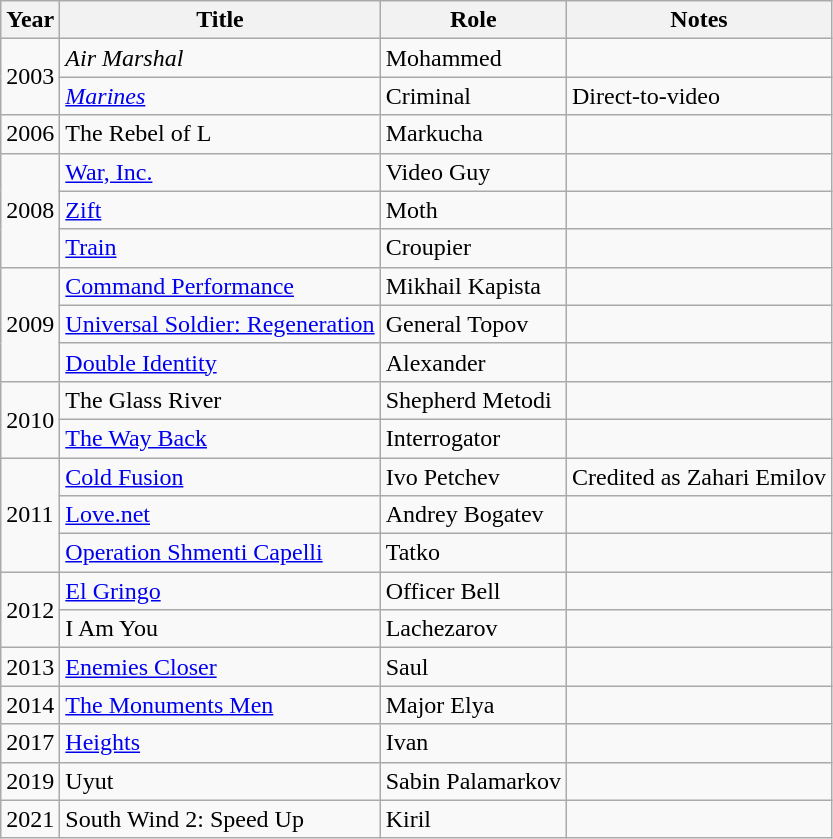<table class="wikitable sortable">
<tr>
<th>Year</th>
<th>Title</th>
<th>Role</th>
<th class="unsortable">Notes</th>
</tr>
<tr>
<td rowspan="2">2003</td>
<td><em>Air Marshal</em></td>
<td>Mohammed</td>
<td></td>
</tr>
<tr>
<td><em><a href='#'>Marines</a></td>
<td>Criminal</td>
<td>Direct-to-video</td>
</tr>
<tr>
<td>2006</td>
<td></em>The Rebel of L<em></td>
<td>Markucha</td>
<td></td>
</tr>
<tr>
<td rowspan="3">2008</td>
<td></em><a href='#'>War, Inc.</a><em></td>
<td>Video Guy</td>
<td></td>
</tr>
<tr>
<td></em><a href='#'>Zift</a><em></td>
<td>Moth</td>
<td></td>
</tr>
<tr>
<td></em><a href='#'>Train</a><em></td>
<td>Croupier</td>
<td></td>
</tr>
<tr>
<td rowspan="3">2009</td>
<td></em><a href='#'>Command Performance</a><em></td>
<td>Mikhail Kapista</td>
<td></td>
</tr>
<tr>
<td></em><a href='#'>Universal Soldier: Regeneration</a><em></td>
<td>General Topov</td>
<td></td>
</tr>
<tr>
<td></em><a href='#'>Double Identity</a><em></td>
<td>Alexander</td>
<td></td>
</tr>
<tr>
<td rowspan="2">2010</td>
<td></em>The Glass River<em></td>
<td>Shepherd Metodi</td>
<td></td>
</tr>
<tr>
<td></em><a href='#'>The Way Back</a><em></td>
<td>Interrogator</td>
<td></td>
</tr>
<tr>
<td rowspan="3">2011</td>
<td></em><a href='#'>Cold Fusion</a><em></td>
<td>Ivo Petchev</td>
<td>Credited as Zahari Emilov</td>
</tr>
<tr>
<td></em><a href='#'>Love.net</a><em></td>
<td>Andrey Bogatev</td>
<td></td>
</tr>
<tr>
<td></em><a href='#'>Operation Shmenti Capelli</a><em></td>
<td>Tatko</td>
<td></td>
</tr>
<tr>
<td rowspan="2">2012</td>
<td></em><a href='#'>El Gringo</a><em></td>
<td>Officer Bell</td>
<td></td>
</tr>
<tr>
<td></em>I Am You<em></td>
<td>Lachezarov</td>
<td></td>
</tr>
<tr>
<td>2013</td>
<td></em><a href='#'>Enemies Closer</a><em></td>
<td>Saul</td>
<td></td>
</tr>
<tr>
<td>2014</td>
<td></em><a href='#'>The Monuments Men</a><em></td>
<td>Major Elya</td>
<td></td>
</tr>
<tr>
<td>2017</td>
<td></em><a href='#'>Heights</a><em></td>
<td>Ivan</td>
<td></td>
</tr>
<tr>
<td>2019</td>
<td>Uyut</td>
<td>Sabin Palamarkov</td>
<td></td>
</tr>
<tr>
<td>2021</td>
<td>South Wind 2: Speed Up</td>
<td>Kiril</td>
</tr>
</table>
